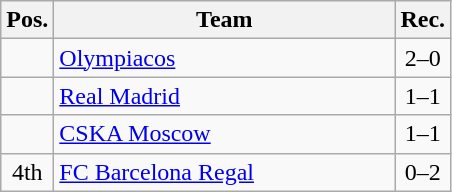<table class="wikitable" style="text-align:center">
<tr>
<th width=25>Pos.</th>
<th width=220>Team</th>
<th width=25>Rec.</th>
</tr>
<tr>
<td></td>
<td align=left> <a href='#'>Olympiacos</a></td>
<td>2–0</td>
</tr>
<tr>
<td></td>
<td align=left> <a href='#'>Real Madrid</a></td>
<td>1–1</td>
</tr>
<tr>
<td></td>
<td align=left> <a href='#'>CSKA Moscow</a></td>
<td>1–1</td>
</tr>
<tr>
<td>4th</td>
<td align=left> <a href='#'>FC Barcelona Regal</a></td>
<td>0–2</td>
</tr>
</table>
